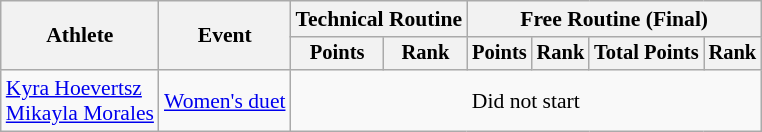<table class=wikitable style="font-size:90%">
<tr>
<th rowspan="2">Athlete</th>
<th rowspan="2">Event</th>
<th colspan="2">Technical Routine</th>
<th colspan="4">Free Routine (Final)</th>
</tr>
<tr style="font-size:95%">
<th>Points</th>
<th>Rank</th>
<th>Points</th>
<th>Rank</th>
<th>Total Points</th>
<th>Rank</th>
</tr>
<tr align=center>
<td align=left><a href='#'>Kyra Hoevertsz</a><br><a href='#'>Mikayla Morales</a></td>
<td align=left><a href='#'>Women's duet</a></td>
<td colspan="6">Did not start</td>
</tr>
</table>
